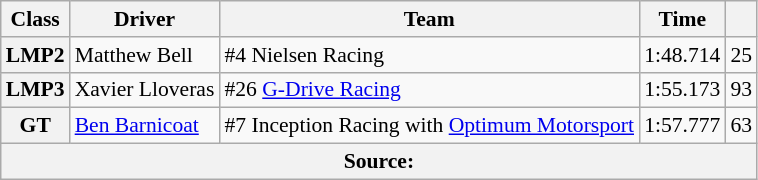<table class="wikitable" style="font-size: 90%;">
<tr>
<th>Class</th>
<th>Driver</th>
<th>Team</th>
<th>Time</th>
<th></th>
</tr>
<tr>
<th>LMP2</th>
<td> Matthew Bell</td>
<td> #4 Nielsen Racing</td>
<td>1:48.714</td>
<td align="center">25</td>
</tr>
<tr>
<th>LMP3</th>
<td> Xavier Lloveras</td>
<td> #26 <a href='#'>G-Drive Racing</a></td>
<td>1:55.173</td>
<td align="center">93</td>
</tr>
<tr>
<th>GT</th>
<td> <a href='#'>Ben Barnicoat</a></td>
<td> #7 Inception Racing with <a href='#'>Optimum Motorsport</a></td>
<td>1:57.777</td>
<td align="center">63</td>
</tr>
<tr>
<th colspan="5">Source:</th>
</tr>
</table>
